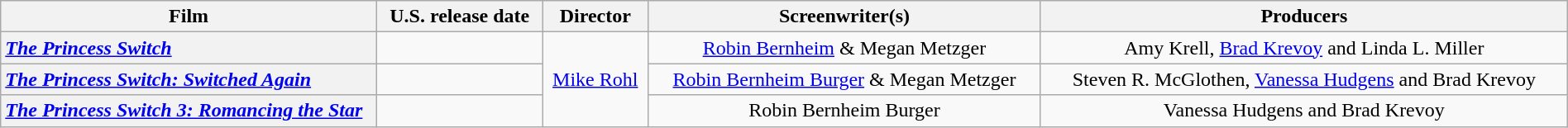<table class="wikitable plainrowheaders" style="text-align:center" width=100%>
<tr>
<th scope="col" style="width:24%;">Film</th>
<th scope="col">U.S. release date</th>
<th scope="col">Director</th>
<th scope="col">Screenwriter(s)</th>
<th scope="col">Producers</th>
</tr>
<tr>
<th scope="row" style="text-align:left"><em><a href='#'>The Princess Switch</a></em></th>
<td></td>
<td rowspan="3"><a href='#'>Mike Rohl</a></td>
<td><a href='#'>Robin Bernheim</a> & Megan Metzger</td>
<td>Amy Krell, <a href='#'>Brad Krevoy</a> and Linda L. Miller</td>
</tr>
<tr>
<th scope="row" style="text-align:left"><em><a href='#'>The Princess Switch: Switched Again</a></em></th>
<td></td>
<td><a href='#'>Robin Bernheim Burger</a> & Megan Metzger</td>
<td>Steven R. McGlothen, <a href='#'>Vanessa Hudgens</a> and Brad Krevoy</td>
</tr>
<tr>
<th scope="row" style="text-align:left"><em><a href='#'>The Princess Switch 3: Romancing the Star</a></em></th>
<td></td>
<td>Robin Bernheim Burger</td>
<td>Vanessa Hudgens and Brad Krevoy</td>
</tr>
</table>
